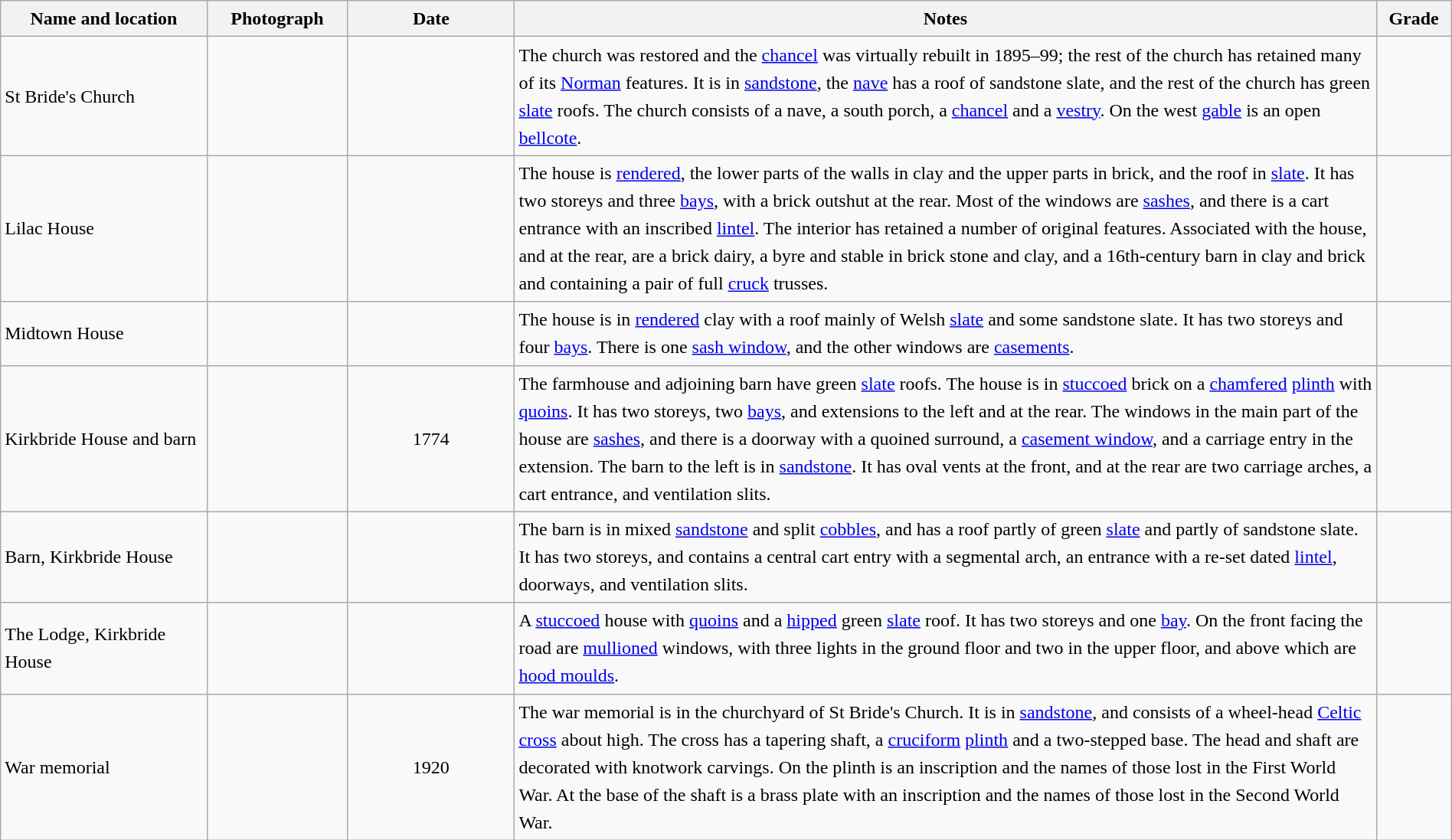<table class="wikitable sortable plainrowheaders" style="width:100%; border:0; text-align:left; line-height:150%;">
<tr>
<th scope="col"  style="width:150px">Name and location</th>
<th scope="col"  style="width:100px" class="unsortable">Photograph</th>
<th scope="col"  style="width:120px">Date</th>
<th scope="col"  style="width:650px" class="unsortable">Notes</th>
<th scope="col"  style="width:50px">Grade</th>
</tr>
<tr>
<td>St Bride's Church<br><small></small></td>
<td></td>
<td style="text-align:center;"></td>
<td>The church was restored and the <a href='#'>chancel</a> was virtually rebuilt in 1895–99; the rest of the church has retained many of its <a href='#'>Norman</a> features.  It is in <a href='#'>sandstone</a>, the <a href='#'>nave</a> has a roof of sandstone slate, and the rest of the church has green <a href='#'>slate</a> roofs.  The church consists of a nave, a south porch, a <a href='#'>chancel</a> and a <a href='#'>vestry</a>.  On the west <a href='#'>gable</a> is an open <a href='#'>bellcote</a>.</td>
<td align="center" ></td>
</tr>
<tr>
<td>Lilac House<br><small></small></td>
<td></td>
<td style="text-align:center;"></td>
<td>The house is <a href='#'>rendered</a>, the lower parts of the walls in clay and the upper parts in brick, and the roof in <a href='#'>slate</a>.  It has two storeys and three <a href='#'>bays</a>, with a brick outshut at the rear.  Most of the windows are <a href='#'>sashes</a>, and there is a cart entrance with an inscribed <a href='#'>lintel</a>.  The interior has retained a number of original features.  Associated with the house, and at the rear, are a brick dairy, a byre and stable in brick stone and clay, and a 16th-century barn in clay and brick and containing a pair of full <a href='#'>cruck</a> trusses.</td>
<td align="center" ></td>
</tr>
<tr>
<td>Midtown House<br><small></small></td>
<td></td>
<td style="text-align:center;"></td>
<td>The house is in <a href='#'>rendered</a> clay with a roof mainly of Welsh <a href='#'>slate</a> and some sandstone slate.  It has two storeys and four <a href='#'>bays</a>.  There is one <a href='#'>sash window</a>, and the other windows are <a href='#'>casements</a>.</td>
<td align="center" ></td>
</tr>
<tr>
<td>Kirkbride House and barn<br><small></small></td>
<td></td>
<td style="text-align:center;">1774</td>
<td>The farmhouse and adjoining barn have green <a href='#'>slate</a> roofs.  The house is in <a href='#'>stuccoed</a> brick on a <a href='#'>chamfered</a> <a href='#'>plinth</a> with <a href='#'>quoins</a>.  It has two storeys, two <a href='#'>bays</a>, and extensions to the left and at the rear.  The windows in the main part of the house are <a href='#'>sashes</a>, and there is a doorway with a quoined surround, a <a href='#'>casement window</a>, and a carriage entry in the extension.  The barn to the left is in <a href='#'>sandstone</a>.  It has oval vents at the front, and at the rear are two carriage arches, a cart entrance, and ventilation slits.</td>
<td align="center" ></td>
</tr>
<tr>
<td>Barn, Kirkbride House<br><small></small></td>
<td></td>
<td style="text-align:center;"></td>
<td>The barn is in mixed <a href='#'>sandstone</a> and split <a href='#'>cobbles</a>, and has a roof partly of green <a href='#'>slate</a> and partly of sandstone slate.  It has two storeys, and contains a central cart entry with a segmental arch, an entrance with a re-set dated <a href='#'>lintel</a>, doorways, and ventilation slits.</td>
<td align="center" ></td>
</tr>
<tr>
<td>The Lodge, Kirkbride House<br><small></small></td>
<td></td>
<td style="text-align:center;"></td>
<td>A <a href='#'>stuccoed</a> house with <a href='#'>quoins</a> and a <a href='#'>hipped</a> green <a href='#'>slate</a> roof.  It has two storeys and one <a href='#'>bay</a>.  On the front facing the road are <a href='#'>mullioned</a> windows, with three lights in the ground floor and two in the upper floor, and above which are <a href='#'>hood moulds</a>.</td>
<td align="center" ></td>
</tr>
<tr>
<td>War memorial<br><small></small></td>
<td></td>
<td style="text-align:center;">1920</td>
<td>The war memorial is in the churchyard of St Bride's Church.  It is in <a href='#'>sandstone</a>, and consists of a wheel-head <a href='#'>Celtic cross</a> about  high.  The cross has a tapering shaft, a <a href='#'>cruciform</a> <a href='#'>plinth</a> and a two-stepped base.  The head and shaft are decorated with knotwork carvings.  On the plinth is an inscription and the names of those lost in the First World War.  At the base of the shaft is a brass plate with an inscription and the names of those lost in the Second World War.</td>
<td align="center" ></td>
</tr>
<tr>
</tr>
</table>
